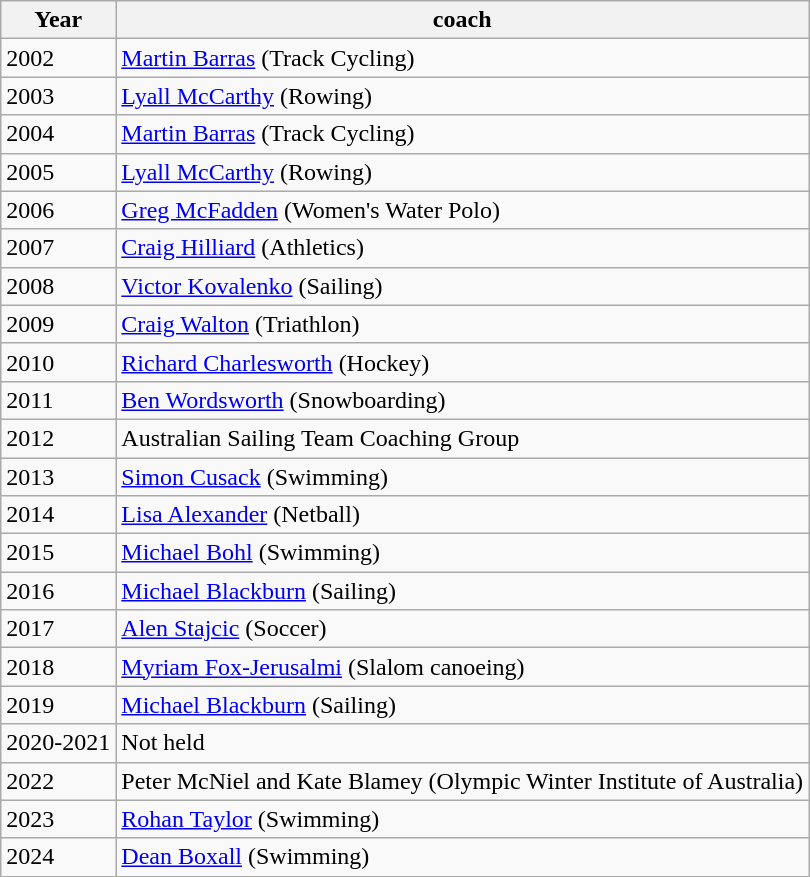<table class="wikitable">
<tr>
<th>Year</th>
<th>coach</th>
</tr>
<tr>
<td>2002</td>
<td><a href='#'>Martin Barras</a> (Track Cycling)</td>
</tr>
<tr>
<td>2003</td>
<td><a href='#'>Lyall McCarthy</a> (Rowing)</td>
</tr>
<tr>
<td>2004</td>
<td><a href='#'>Martin Barras</a> (Track Cycling)</td>
</tr>
<tr>
<td>2005</td>
<td><a href='#'>Lyall McCarthy</a> (Rowing)</td>
</tr>
<tr>
<td>2006</td>
<td><a href='#'>Greg McFadden</a> (Women's Water Polo)</td>
</tr>
<tr>
<td>2007</td>
<td><a href='#'>Craig Hilliard</a> (Athletics)</td>
</tr>
<tr>
<td>2008</td>
<td><a href='#'>Victor Kovalenko</a> (Sailing)</td>
</tr>
<tr>
<td>2009</td>
<td><a href='#'>Craig Walton</a> (Triathlon)</td>
</tr>
<tr>
<td>2010</td>
<td><a href='#'>Richard Charlesworth</a> (Hockey)</td>
</tr>
<tr>
<td>2011</td>
<td><a href='#'>Ben Wordsworth</a> (Snowboarding)</td>
</tr>
<tr>
<td>2012</td>
<td>Australian Sailing Team Coaching Group</td>
</tr>
<tr>
<td>2013</td>
<td><a href='#'>Simon Cusack</a> (Swimming)</td>
</tr>
<tr>
<td>2014</td>
<td><a href='#'>Lisa Alexander</a> (Netball)</td>
</tr>
<tr>
<td>2015</td>
<td><a href='#'>Michael Bohl</a> (Swimming)</td>
</tr>
<tr>
<td>2016</td>
<td><a href='#'>Michael Blackburn</a> (Sailing)</td>
</tr>
<tr>
<td>2017</td>
<td><a href='#'>Alen Stajcic</a> (Soccer)</td>
</tr>
<tr>
<td>2018</td>
<td><a href='#'>Myriam Fox-Jerusalmi</a> (Slalom canoeing)</td>
</tr>
<tr>
<td>2019</td>
<td><a href='#'>Michael Blackburn</a> (Sailing)</td>
</tr>
<tr>
<td>2020-2021</td>
<td>Not held</td>
</tr>
<tr>
<td>2022</td>
<td>Peter McNiel and Kate Blamey (Olympic Winter Institute of Australia)</td>
</tr>
<tr>
<td>2023</td>
<td><a href='#'>Rohan Taylor</a> (Swimming)</td>
</tr>
<tr>
<td>2024</td>
<td><a href='#'>Dean Boxall</a> (Swimming)</td>
</tr>
</table>
